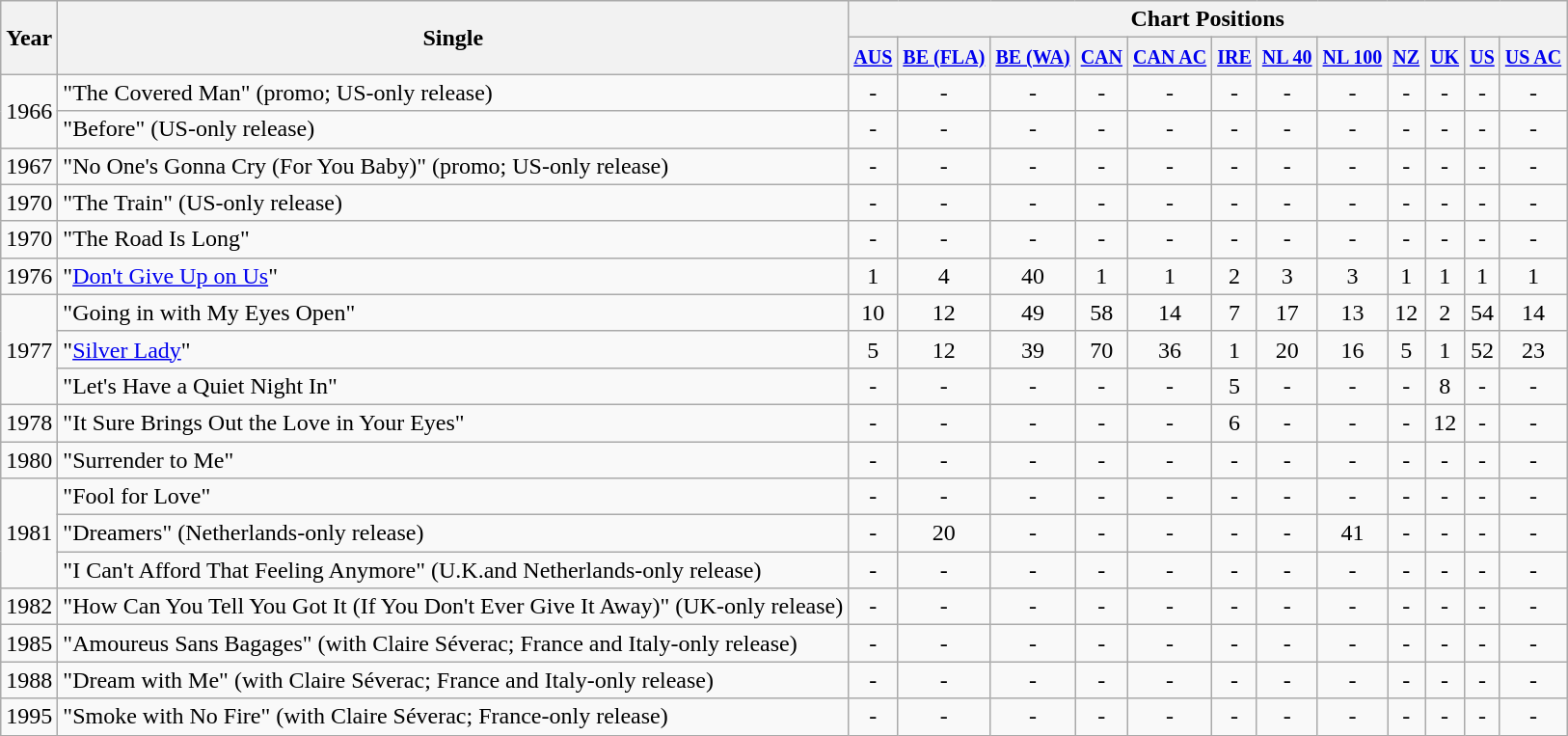<table class="wikitable">
<tr>
<th rowspan="2">Year</th>
<th rowspan="2">Single</th>
<th colspan="12">Chart Positions</th>
</tr>
<tr>
<th><small><a href='#'>AUS</a></small></th>
<th><small><a href='#'>BE (FLA)</a></small></th>
<th><small><a href='#'>BE (WA)</a></small></th>
<th><small><a href='#'>CAN</a></small></th>
<th><small><a href='#'>CAN AC</a></small></th>
<th><small><a href='#'>IRE</a></small></th>
<th><small><a href='#'>NL 40</a></small></th>
<th><small><a href='#'>NL 100</a></small></th>
<th><small><a href='#'>NZ</a></small></th>
<th><small><a href='#'>UK</a></small></th>
<th><small><a href='#'>US</a></small></th>
<th><small><a href='#'>US AC</a></small></th>
</tr>
<tr>
<td rowspan="2">1966</td>
<td>"The Covered Man" (promo; US-only release)</td>
<td style="text-align:center;">-</td>
<td style="text-align:center;">-</td>
<td style="text-align:center;">-</td>
<td style="text-align:center;">-</td>
<td style="text-align:center;">-</td>
<td style="text-align:center;">-</td>
<td style="text-align:center;">-</td>
<td style="text-align:center;">-</td>
<td style="text-align:center;">-</td>
<td style="text-align:center;">-</td>
<td style="text-align:center;">-</td>
<td style="text-align:center;">-</td>
</tr>
<tr>
<td>"Before" (US-only release)</td>
<td style="text-align:center;">-</td>
<td style="text-align:center;">-</td>
<td style="text-align:center;">-</td>
<td style="text-align:center;">-</td>
<td style="text-align:center;">-</td>
<td style="text-align:center;">-</td>
<td style="text-align:center;">-</td>
<td style="text-align:center;">-</td>
<td style="text-align:center;">-</td>
<td style="text-align:center;">-</td>
<td style="text-align:center;">-</td>
<td style="text-align:center;">-</td>
</tr>
<tr>
<td>1967</td>
<td>"No One's Gonna Cry (For You Baby)" (promo; US-only release)</td>
<td style="text-align:center;">-</td>
<td style="text-align:center;">-</td>
<td style="text-align:center;">-</td>
<td style="text-align:center;">-</td>
<td style="text-align:center;">-</td>
<td style="text-align:center;">-</td>
<td style="text-align:center;">-</td>
<td style="text-align:center;">-</td>
<td style="text-align:center;">-</td>
<td style="text-align:center;">-</td>
<td style="text-align:center;">-</td>
<td style="text-align:center;">-</td>
</tr>
<tr>
<td>1970</td>
<td>"The Train" (US-only release)</td>
<td style="text-align:center;">-</td>
<td style="text-align:center;">-</td>
<td style="text-align:center;">-</td>
<td style="text-align:center;">-</td>
<td style="text-align:center;">-</td>
<td style="text-align:center;">-</td>
<td style="text-align:center;">-</td>
<td style="text-align:center;">-</td>
<td style="text-align:center;">-</td>
<td style="text-align:center;">-</td>
<td style="text-align:center;">-</td>
<td style="text-align:center;">-</td>
</tr>
<tr>
<td>1970</td>
<td>"The Road Is Long"</td>
<td style="text-align:center;">-</td>
<td style="text-align:center;">-</td>
<td style="text-align:center;">-</td>
<td style="text-align:center;">-</td>
<td style="text-align:center;">-</td>
<td style="text-align:center;">-</td>
<td style="text-align:center;">-</td>
<td style="text-align:center;">-</td>
<td style="text-align:center;">-</td>
<td style="text-align:center;">-</td>
<td style="text-align:center;">-</td>
<td style="text-align:center;">-</td>
</tr>
<tr>
<td>1976</td>
<td>"<a href='#'>Don't Give Up on Us</a>"</td>
<td style="text-align:center;">1</td>
<td style="text-align:center;">4</td>
<td style="text-align:center;">40</td>
<td style="text-align:center;">1</td>
<td style="text-align:center;">1</td>
<td style="text-align:center;">2</td>
<td style="text-align:center;">3</td>
<td style="text-align:center;">3</td>
<td style="text-align:center;">1</td>
<td style="text-align:center;">1</td>
<td style="text-align:center;">1</td>
<td style="text-align:center;">1</td>
</tr>
<tr>
<td rowspan="3">1977</td>
<td>"Going in with My Eyes Open"</td>
<td style="text-align:center;">10</td>
<td style="text-align:center;">12</td>
<td style="text-align:center;">49</td>
<td style="text-align:center;">58</td>
<td style="text-align:center;">14</td>
<td style="text-align:center;">7</td>
<td style="text-align:center;">17</td>
<td style="text-align:center;">13</td>
<td style="text-align:center;">12</td>
<td style="text-align:center;">2</td>
<td style="text-align:center;">54</td>
<td style="text-align:center;">14</td>
</tr>
<tr>
<td>"<a href='#'>Silver Lady</a>"</td>
<td style="text-align:center;">5</td>
<td style="text-align:center;">12</td>
<td style="text-align:center;">39</td>
<td style="text-align:center;">70</td>
<td style="text-align:center;">36</td>
<td style="text-align:center;">1</td>
<td style="text-align:center;">20</td>
<td style="text-align:center;">16</td>
<td style="text-align:center;">5</td>
<td style="text-align:center;">1</td>
<td style="text-align:center;">52</td>
<td style="text-align:center;">23</td>
</tr>
<tr>
<td>"Let's Have a Quiet Night In"</td>
<td style="text-align:center;">-</td>
<td style="text-align:center;">-</td>
<td style="text-align:center;">-</td>
<td style="text-align:center;">-</td>
<td style="text-align:center;">-</td>
<td style="text-align:center;">5</td>
<td style="text-align:center;">-</td>
<td style="text-align:center;">-</td>
<td style="text-align:center;">-</td>
<td style="text-align:center;">8</td>
<td style="text-align:center;">-</td>
<td style="text-align:center;">-</td>
</tr>
<tr>
<td>1978</td>
<td>"It Sure Brings Out the Love in Your Eyes"</td>
<td style="text-align:center;">-</td>
<td style="text-align:center;">-</td>
<td style="text-align:center;">-</td>
<td style="text-align:center;">-</td>
<td style="text-align:center;">-</td>
<td style="text-align:center;">6</td>
<td style="text-align:center;">-</td>
<td style="text-align:center;">-</td>
<td style="text-align:center;">-</td>
<td style="text-align:center;">12</td>
<td style="text-align:center;">-</td>
<td style="text-align:center;">-</td>
</tr>
<tr>
<td>1980</td>
<td>"Surrender to Me"</td>
<td style="text-align:center;">-</td>
<td style="text-align:center;">-</td>
<td style="text-align:center;">-</td>
<td style="text-align:center;">-</td>
<td style="text-align:center;">-</td>
<td style="text-align:center;">-</td>
<td style="text-align:center;">-</td>
<td style="text-align:center;">-</td>
<td style="text-align:center;">-</td>
<td style="text-align:center;">-</td>
<td style="text-align:center;">-</td>
<td style="text-align:center;">-</td>
</tr>
<tr>
<td rowspan="3">1981</td>
<td>"Fool for Love"</td>
<td style="text-align:center;">-</td>
<td style="text-align:center;">-</td>
<td style="text-align:center;">-</td>
<td style="text-align:center;">-</td>
<td style="text-align:center;">-</td>
<td style="text-align:center;">-</td>
<td style="text-align:center;">-</td>
<td style="text-align:center;">-</td>
<td style="text-align:center;">-</td>
<td style="text-align:center;">-</td>
<td style="text-align:center;">-</td>
<td style="text-align:center;">-</td>
</tr>
<tr>
<td>"Dreamers" (Netherlands-only release)</td>
<td style="text-align:center;">-</td>
<td style="text-align:center;">20</td>
<td style="text-align:center;">-</td>
<td style="text-align:center;">-</td>
<td style="text-align:center;">-</td>
<td style="text-align:center;">-</td>
<td style="text-align:center;">-</td>
<td style="text-align:center;">41</td>
<td style="text-align:center;">-</td>
<td style="text-align:center;">-</td>
<td style="text-align:center;">-</td>
<td style="text-align:center;">-</td>
</tr>
<tr>
<td>"I Can't Afford That Feeling Anymore" (U.K.and Netherlands-only release)</td>
<td style="text-align:center;">-</td>
<td style="text-align:center;">-</td>
<td style="text-align:center;">-</td>
<td style="text-align:center;">-</td>
<td style="text-align:center;">-</td>
<td style="text-align:center;">-</td>
<td style="text-align:center;">-</td>
<td style="text-align:center;">-</td>
<td style="text-align:center;">-</td>
<td style="text-align:center;">-</td>
<td style="text-align:center;">-</td>
<td style="text-align:center;">-</td>
</tr>
<tr>
<td>1982</td>
<td>"How Can You Tell You Got It (If You Don't Ever Give It Away)" (UK-only release)</td>
<td style="text-align:center;">-</td>
<td style="text-align:center;">-</td>
<td style="text-align:center;">-</td>
<td style="text-align:center;">-</td>
<td style="text-align:center;">-</td>
<td style="text-align:center;">-</td>
<td style="text-align:center;">-</td>
<td style="text-align:center;">-</td>
<td style="text-align:center;">-</td>
<td style="text-align:center;">-</td>
<td style="text-align:center;">-</td>
<td style="text-align:center;">-</td>
</tr>
<tr>
<td>1985</td>
<td>"Amoureus Sans Bagages" (with Claire Séverac; France and Italy-only release)</td>
<td style="text-align:center;">-</td>
<td style="text-align:center;">-</td>
<td style="text-align:center;">-</td>
<td style="text-align:center;">-</td>
<td style="text-align:center;">-</td>
<td style="text-align:center;">-</td>
<td style="text-align:center;">-</td>
<td style="text-align:center;">-</td>
<td style="text-align:center;">-</td>
<td style="text-align:center;">-</td>
<td style="text-align:center;">-</td>
<td style="text-align:center;">-</td>
</tr>
<tr>
<td>1988</td>
<td>"Dream with Me" (with Claire Séverac; France and Italy-only release)</td>
<td style="text-align:center;">-</td>
<td style="text-align:center;">-</td>
<td style="text-align:center;">-</td>
<td style="text-align:center;">-</td>
<td style="text-align:center;">-</td>
<td style="text-align:center;">-</td>
<td style="text-align:center;">-</td>
<td style="text-align:center;">-</td>
<td style="text-align:center;">-</td>
<td style="text-align:center;">-</td>
<td style="text-align:center;">-</td>
<td style="text-align:center;">-</td>
</tr>
<tr>
<td>1995</td>
<td>"Smoke with No Fire" (with Claire Séverac; France-only release)</td>
<td style="text-align:center;">-</td>
<td style="text-align:center;">-</td>
<td style="text-align:center;">-</td>
<td style="text-align:center;">-</td>
<td style="text-align:center;">-</td>
<td style="text-align:center;">-</td>
<td style="text-align:center;">-</td>
<td style="text-align:center;">-</td>
<td style="text-align:center;">-</td>
<td style="text-align:center;">-</td>
<td style="text-align:center;">-</td>
<td style="text-align:center;">-</td>
</tr>
</table>
